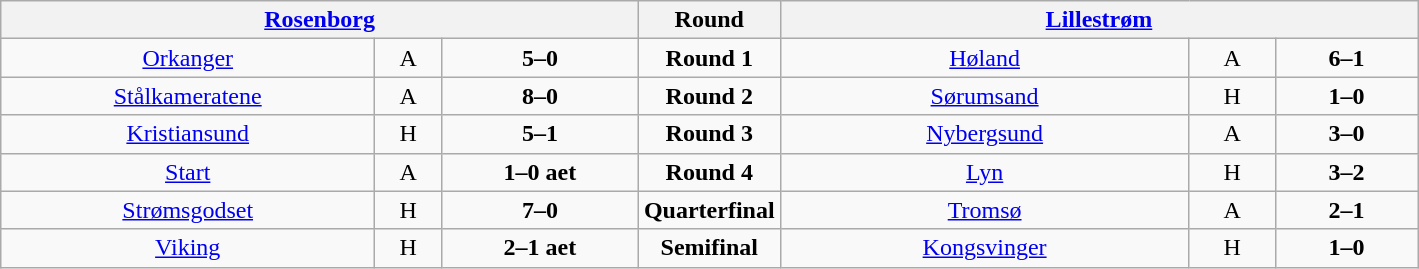<table border=1 class=wikitable style="text-align:center">
<tr valign=top>
<th width=45% colspan=3><a href='#'>Rosenborg</a></th>
<th width=10%>Round</th>
<th width=45% colspan=3><a href='#'>Lillestrøm</a></th>
</tr>
<tr valign=top>
<td><a href='#'>Orkanger</a></td>
<td>A</td>
<td><strong>5–0</strong></td>
<td><strong>Round 1</strong></td>
<td><a href='#'>Høland</a></td>
<td>A</td>
<td><strong>6–1</strong></td>
</tr>
<tr valign=top>
<td><a href='#'>Stålkameratene</a></td>
<td>A</td>
<td><strong>8–0</strong></td>
<td><strong>Round 2</strong></td>
<td><a href='#'>Sørumsand</a></td>
<td>H</td>
<td><strong>1–0</strong></td>
</tr>
<tr valign=top>
<td><a href='#'>Kristiansund</a></td>
<td>H</td>
<td><strong>5–1</strong></td>
<td><strong>Round 3</strong></td>
<td><a href='#'>Nybergsund</a></td>
<td>A</td>
<td><strong>3–0</strong></td>
</tr>
<tr valign=top>
<td><a href='#'>Start</a></td>
<td>A</td>
<td><strong>1–0 aet</strong></td>
<td><strong>Round 4</strong></td>
<td><a href='#'>Lyn</a></td>
<td>H</td>
<td><strong>3–2</strong></td>
</tr>
<tr valign=top>
<td><a href='#'>Strømsgodset</a></td>
<td>H</td>
<td><strong>7–0</strong></td>
<td><strong>Quarterfinal</strong></td>
<td><a href='#'>Tromsø</a></td>
<td>A</td>
<td><strong>2–1</strong></td>
</tr>
<tr valign=top>
<td><a href='#'>Viking</a></td>
<td>H</td>
<td><strong>2–1 aet</strong></td>
<td><strong>Semifinal</strong></td>
<td><a href='#'>Kongsvinger</a></td>
<td>H</td>
<td><strong>1–0</strong></td>
</tr>
</table>
